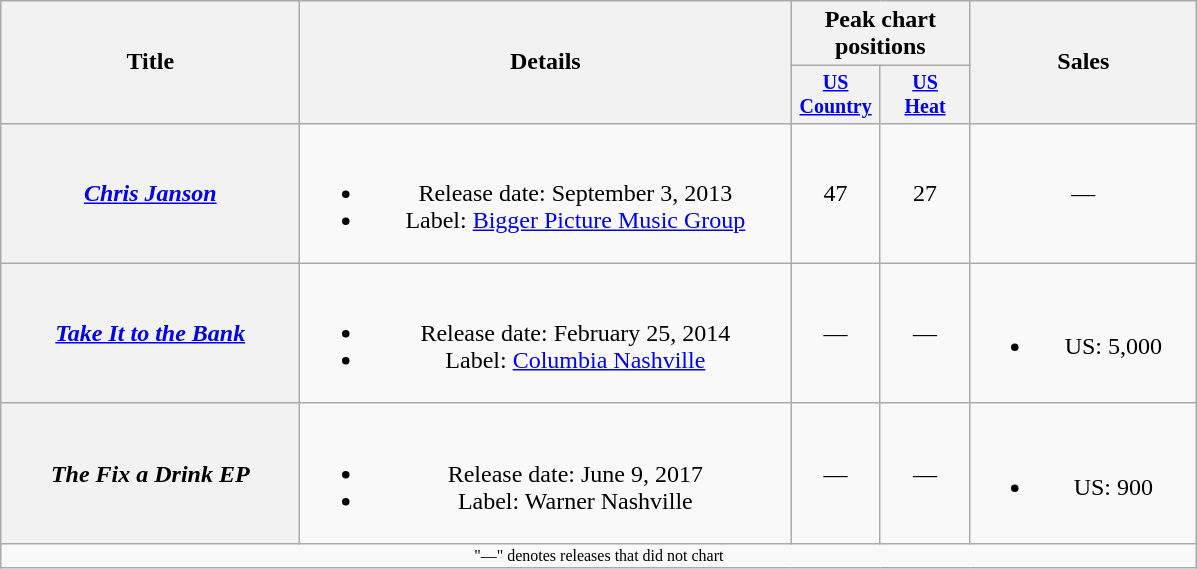<table class="wikitable plainrowheaders" style="text-align:center;">
<tr>
<th rowspan="2" style="width:12em;">Title</th>
<th rowspan="2" style="width:20em;">Details</th>
<th colspan="2">Peak chart<br>positions</th>
<th rowspan="2" style="width:9em;">Sales</th>
</tr>
<tr style="font-size:smaller;">
<th style="width:4em;"><a href='#'>US Country</a><br></th>
<th style="width:4em;"><a href='#'>US<br>Heat</a><br></th>
</tr>
<tr>
<th scope="row"><em><a href='#'>Chris Janson</a></em></th>
<td><br><ul><li>Release date: September 3, 2013</li><li>Label: <a href='#'>Bigger Picture Music Group</a></li></ul></td>
<td>47</td>
<td>27</td>
<td>—</td>
</tr>
<tr>
<th scope="row"><em><a href='#'>Take It to the Bank</a></em></th>
<td><br><ul><li>Release date: February 25, 2014</li><li>Label: <a href='#'>Columbia Nashville</a></li></ul></td>
<td>—</td>
<td>—</td>
<td><br><ul><li>US: 5,000</li></ul></td>
</tr>
<tr>
<th scope="row"><em>The Fix a Drink EP</em></th>
<td><br><ul><li>Release date: June 9, 2017</li><li>Label: Warner Nashville</li></ul></td>
<td>—</td>
<td>—</td>
<td><br><ul><li>US: 900</li></ul></td>
</tr>
<tr>
<td colspan="5" style="font-size:8pt">"—" denotes releases that did not chart</td>
</tr>
</table>
